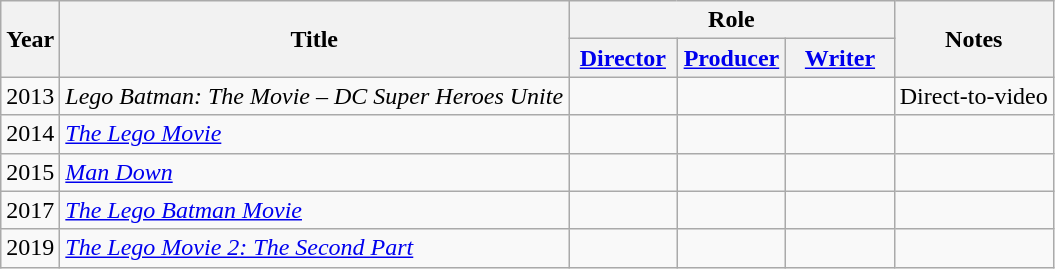<table class="wikitable sortable">
<tr>
<th scope="col" rowspan="2">Year</th>
<th scope="col" rowspan="2">Title</th>
<th scope="col" colspan="3">Role</th>
<th scope="col" rowspan="2" class="unsortable">Notes</th>
</tr>
<tr>
<th width="65"><a href='#'>Director</a></th>
<th width="65"><a href='#'>Producer</a></th>
<th width="65"><a href='#'>Writer</a></th>
</tr>
<tr>
<td>2013</td>
<td><em>Lego Batman: The Movie – DC Super Heroes Unite</em></td>
<td></td>
<td></td>
<td></td>
<td>Direct-to-video</td>
</tr>
<tr>
<td>2014</td>
<td><em><a href='#'>The Lego Movie</a></em></td>
<td></td>
<td></td>
<td></td>
<td></td>
</tr>
<tr>
<td>2015</td>
<td><em><a href='#'>Man Down</a></em></td>
<td></td>
<td></td>
<td></td>
<td></td>
</tr>
<tr>
<td>2017</td>
<td><em><a href='#'>The Lego Batman Movie</a></em></td>
<td></td>
<td></td>
<td></td>
<td></td>
</tr>
<tr>
<td>2019</td>
<td><em><a href='#'>The Lego Movie 2: The Second Part</a></em></td>
<td></td>
<td></td>
<td></td>
<td></td>
</tr>
</table>
